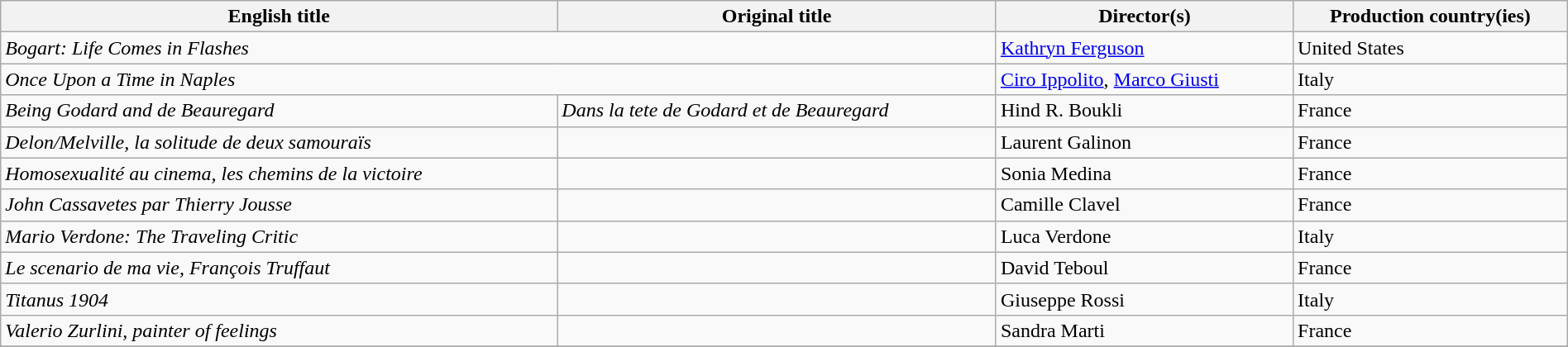<table class="sortable wikitable" style="width:100%; margin-bottom:4px" cellpadding="5">
<tr>
<th scope="col">English title</th>
<th scope="col">Original title</th>
<th scope="col">Director(s)</th>
<th scope="col">Production country(ies)</th>
</tr>
<tr>
<td colspan=2><em>Bogart: Life Comes in Flashes</em></td>
<td><a href='#'>Kathryn Ferguson</a></td>
<td>United States</td>
</tr>
<tr>
<td colspan=2><em>Once Upon a Time in Naples</em></td>
<td><a href='#'>Ciro Ippolito</a>, <a href='#'>Marco Giusti</a></td>
<td>Italy</td>
</tr>
<tr>
<td><em>Being Godard and de Beauregard</em></td>
<td><em>Dans la tete de Godard et de Beauregard</em></td>
<td>Hind R. Boukli</td>
<td>France</td>
</tr>
<tr>
<td><em>Delon/Melville, la solitude de deux samouraïs</em></td>
<td></td>
<td>Laurent Galinon</td>
<td>France</td>
</tr>
<tr>
<td><em>Homosexualité au cinema, les chemins de la victoire</em></td>
<td></td>
<td>Sonia Medina</td>
<td>France</td>
</tr>
<tr>
<td><em>John Cassavetes par Thierry Jousse</em></td>
<td></td>
<td>Camille Clavel</td>
<td>France</td>
</tr>
<tr>
<td><em>Mario Verdone: The Traveling Critic</em></td>
<td></td>
<td>Luca Verdone</td>
<td>Italy</td>
</tr>
<tr>
<td><em>Le scenario de ma vie, François Truffaut</em></td>
<td></td>
<td>David Teboul</td>
<td>France</td>
</tr>
<tr>
<td><em>Titanus 1904</em></td>
<td></td>
<td>Giuseppe Rossi</td>
<td>Italy</td>
</tr>
<tr>
<td><em>Valerio Zurlini, painter of feelings</em></td>
<td></td>
<td>Sandra Marti</td>
<td>France</td>
</tr>
<tr>
</tr>
</table>
